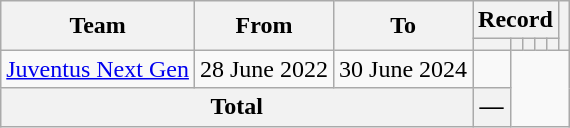<table class="wikitable" style="text-align:center">
<tr>
<th rowspan="2">Team</th>
<th rowspan="2">From</th>
<th rowspan="2">To</th>
<th colspan="5">Record</th>
<th rowspan="2"></th>
</tr>
<tr>
<th></th>
<th></th>
<th></th>
<th></th>
<th></th>
</tr>
<tr>
<td align="left"><a href='#'>Juventus Next Gen</a></td>
<td align="left">28 June 2022</td>
<td align="left">30 June 2024<br></td>
<td></td>
</tr>
<tr>
<th colspan=3>Total<br></th>
<th>—</th>
</tr>
</table>
